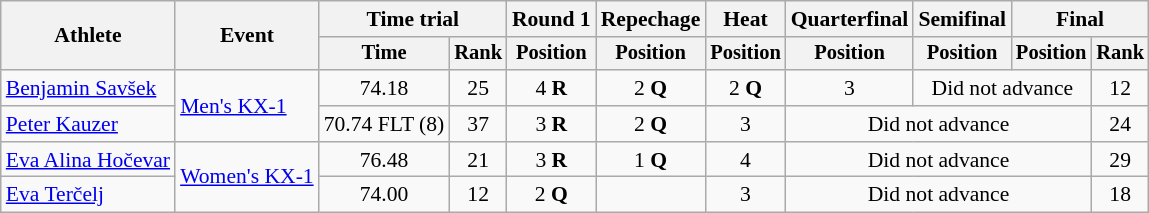<table class=wikitable style=font-size:90%;text-align:center>
<tr>
<th rowspan=2>Athlete</th>
<th rowspan=2>Event</th>
<th colspan=2>Time trial</th>
<th>Round 1</th>
<th>Repechage</th>
<th>Heat</th>
<th>Quarterfinal</th>
<th>Semifinal</th>
<th colspan=2>Final</th>
</tr>
<tr style=font-size:95%>
<th>Time</th>
<th>Rank</th>
<th>Position</th>
<th>Position</th>
<th>Position</th>
<th>Position</th>
<th>Position</th>
<th>Position</th>
<th>Rank</th>
</tr>
<tr>
<td align=left><a href='#'>Benjamin Savšek</a></td>
<td align=left rowspan=2><a href='#'>Men's KX-1</a></td>
<td>74.18</td>
<td>25</td>
<td>4 <strong>R</strong></td>
<td>2 <strong>Q</strong></td>
<td>2 <strong>Q</strong></td>
<td>3</td>
<td colspan=2>Did not advance</td>
<td>12</td>
</tr>
<tr>
<td align=left><a href='#'>Peter Kauzer</a></td>
<td>70.74 FLT (8)</td>
<td>37</td>
<td>3 <strong>R</strong></td>
<td>2 <strong>Q</strong></td>
<td>3</td>
<td colspan="3">Did not advance</td>
<td>24</td>
</tr>
<tr>
<td align=left><a href='#'>Eva Alina Hočevar</a></td>
<td align=left rowspan=2><a href='#'>Women's KX-1</a></td>
<td>76.48</td>
<td>21</td>
<td>3 <strong>R</strong></td>
<td>1 <strong>Q</strong></td>
<td>4</td>
<td colspan=3>Did not advance</td>
<td>29</td>
</tr>
<tr>
<td align=left><a href='#'>Eva Terčelj</a></td>
<td>74.00</td>
<td>12</td>
<td>2 <strong>Q</strong></td>
<td></td>
<td>3</td>
<td colspan="3">Did not advance</td>
<td>18</td>
</tr>
</table>
